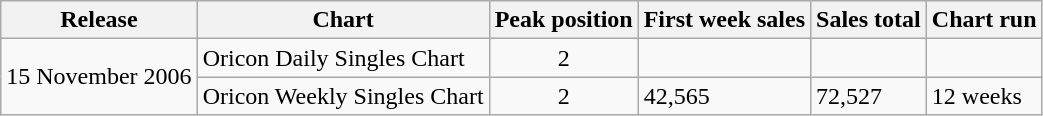<table class="wikitable">
<tr>
<th>Release</th>
<th>Chart</th>
<th>Peak position</th>
<th>First week sales</th>
<th>Sales total</th>
<th>Chart run</th>
</tr>
<tr>
<td rowspan="2">15 November 2006</td>
<td>Oricon Daily Singles Chart</td>
<td align="center">2</td>
<td></td>
<td></td>
<td></td>
</tr>
<tr>
<td>Oricon Weekly Singles Chart</td>
<td align="center">2</td>
<td>42,565</td>
<td>72,527</td>
<td>12 weeks</td>
</tr>
</table>
